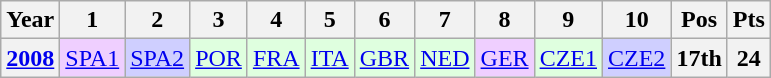<table class="wikitable" style="text-align:center">
<tr>
<th>Year</th>
<th>1</th>
<th>2</th>
<th>3</th>
<th>4</th>
<th>5</th>
<th>6</th>
<th>7</th>
<th>8</th>
<th>9</th>
<th>10</th>
<th>Pos</th>
<th>Pts</th>
</tr>
<tr>
<th><a href='#'>2008</a></th>
<td style="background:#efcfff;"><a href='#'>SPA1</a><br></td>
<td style="background:#cfcfff;"><a href='#'>SPA2</a><br></td>
<td style="background:#dfffdf;"><a href='#'>POR</a><br></td>
<td style="background:#dfffdf;"><a href='#'>FRA</a><br></td>
<td style="background:#dfffdf;"><a href='#'>ITA</a><br></td>
<td style="background:#dfffdf;"><a href='#'>GBR</a><br></td>
<td style="background:#dfffdf;"><a href='#'>NED</a><br></td>
<td style="background:#efcfff;"><a href='#'>GER</a><br></td>
<td style="background:#dfffdf;"><a href='#'>CZE1</a><br></td>
<td style="background:#cfcfff;"><a href='#'>CZE2</a><br></td>
<th>17th</th>
<th>24</th>
</tr>
</table>
